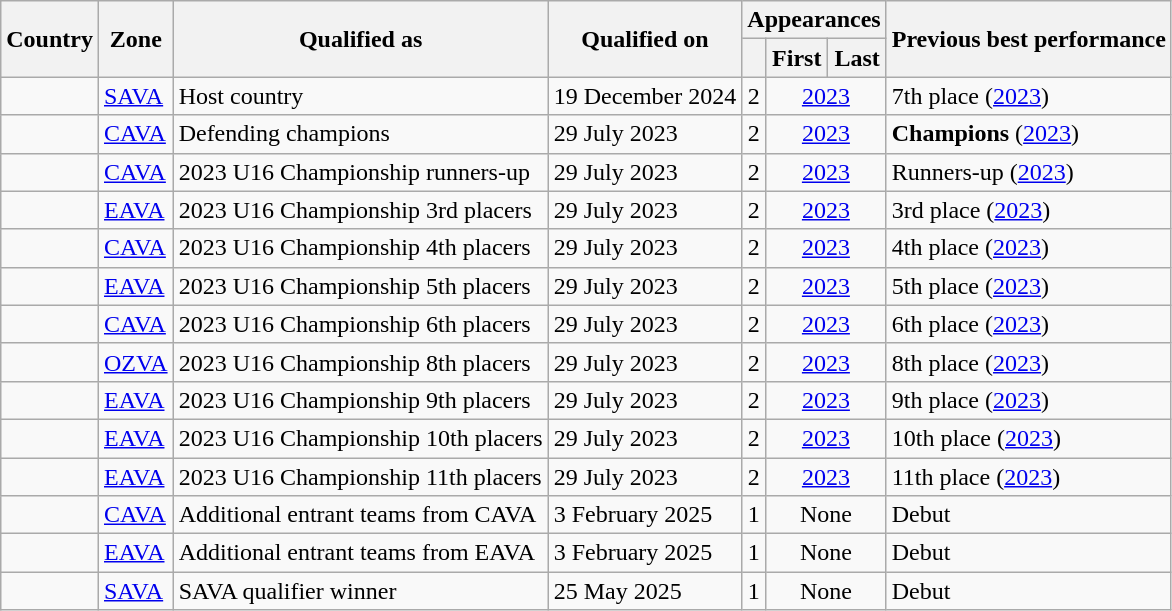<table class="wikitable sortable">
<tr>
<th rowspan=2>Country</th>
<th rowspan=2>Zone</th>
<th rowspan=2>Qualified as</th>
<th rowspan=2>Qualified on</th>
<th colspan=3>Appearances</th>
<th rowspan=2>Previous best performance</th>
</tr>
<tr>
<th></th>
<th>First</th>
<th>Last</th>
</tr>
<tr>
<td></td>
<td><a href='#'>SAVA</a></td>
<td>Host country</td>
<td>19 December 2024</td>
<td style="text-align:center">2</td>
<td style="text-align:center" colspan="2"><a href='#'>2023</a></td>
<td>7th place (<a href='#'>2023</a>)</td>
</tr>
<tr>
<td></td>
<td><a href='#'>CAVA</a></td>
<td>Defending champions</td>
<td>29 July 2023</td>
<td style="text-align:center">2</td>
<td style="text-align:center" colspan="2"><a href='#'>2023</a></td>
<td><strong>Champions</strong> (<a href='#'>2023</a>)</td>
</tr>
<tr>
<td></td>
<td><a href='#'>CAVA</a></td>
<td>2023 U16 Championship runners-up</td>
<td>29 July 2023</td>
<td style="text-align:center">2</td>
<td style="text-align:center" colspan="2"><a href='#'>2023</a></td>
<td>Runners-up (<a href='#'>2023</a>)</td>
</tr>
<tr>
<td></td>
<td><a href='#'>EAVA</a></td>
<td>2023 U16 Championship 3rd placers</td>
<td>29 July 2023</td>
<td style="text-align:center">2</td>
<td style="text-align:center" colspan="2"><a href='#'>2023</a></td>
<td>3rd place (<a href='#'>2023</a>)</td>
</tr>
<tr>
<td></td>
<td><a href='#'>CAVA</a></td>
<td>2023 U16 Championship 4th placers</td>
<td>29 July 2023</td>
<td style="text-align:center">2</td>
<td style="text-align:center" colspan="2"><a href='#'>2023</a></td>
<td>4th place (<a href='#'>2023</a>)</td>
</tr>
<tr>
<td></td>
<td><a href='#'>EAVA</a></td>
<td>2023 U16 Championship 5th placers</td>
<td>29 July 2023</td>
<td style="text-align:center">2</td>
<td style="text-align:center" colspan="2"><a href='#'>2023</a></td>
<td>5th place (<a href='#'>2023</a>)</td>
</tr>
<tr>
<td></td>
<td><a href='#'>CAVA</a></td>
<td>2023 U16 Championship 6th placers</td>
<td>29 July 2023</td>
<td style="text-align:center">2</td>
<td style="text-align:center" colspan="2"><a href='#'>2023</a></td>
<td>6th place (<a href='#'>2023</a>)</td>
</tr>
<tr>
<td></td>
<td><a href='#'>OZVA</a></td>
<td>2023 U16 Championship 8th placers</td>
<td>29 July 2023</td>
<td style="text-align:center">2</td>
<td style="text-align:center" colspan="2"><a href='#'>2023</a></td>
<td>8th place (<a href='#'>2023</a>)</td>
</tr>
<tr>
<td></td>
<td><a href='#'>EAVA</a></td>
<td>2023 U16 Championship 9th placers</td>
<td>29 July 2023</td>
<td style="text-align:center">2</td>
<td style="text-align:center" colspan="2"><a href='#'>2023</a></td>
<td>9th place (<a href='#'>2023</a>)</td>
</tr>
<tr>
<td></td>
<td><a href='#'>EAVA</a></td>
<td>2023 U16 Championship 10th placers</td>
<td>29 July 2023</td>
<td style="text-align:center">2</td>
<td style="text-align:center" colspan="2"><a href='#'>2023</a></td>
<td>10th place (<a href='#'>2023</a>)</td>
</tr>
<tr>
<td></td>
<td><a href='#'>EAVA</a></td>
<td>2023 U16 Championship 11th placers</td>
<td>29 July 2023</td>
<td style="text-align:center">2</td>
<td style="text-align:center" colspan="2"><a href='#'>2023</a></td>
<td>11th place (<a href='#'>2023</a>)</td>
</tr>
<tr>
<td></td>
<td><a href='#'>CAVA</a></td>
<td>Additional entrant teams from CAVA</td>
<td>3 February 2025</td>
<td style="text-align:center">1</td>
<td style="text-align:center" colspan="2">None</td>
<td>Debut</td>
</tr>
<tr>
<td></td>
<td><a href='#'>EAVA</a></td>
<td>Additional entrant teams from EAVA</td>
<td>3 February 2025</td>
<td style="text-align:center">1</td>
<td style="text-align:center" colspan="2">None</td>
<td>Debut</td>
</tr>
<tr>
<td></td>
<td><a href='#'>SAVA</a></td>
<td>SAVA qualifier winner</td>
<td>25 May 2025</td>
<td style="text-align:center">1</td>
<td style="text-align:center" colspan="2">None</td>
<td>Debut</td>
</tr>
</table>
